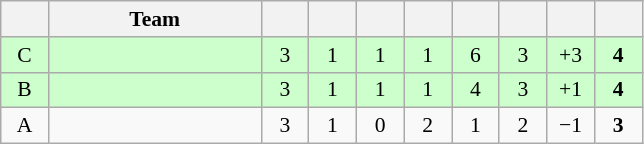<table class="wikitable" style="text-align: center; font-size: 90%">
<tr>
<th width="25"></th>
<th width="135">Team</th>
<th width="25"></th>
<th width="25"></th>
<th width="25"></th>
<th width="25"></th>
<th width="25"></th>
<th width="25"></th>
<th width="25"></th>
<th width="25"></th>
</tr>
<tr style="background:#ccffcc;">
<td>C</td>
<td align=left></td>
<td>3</td>
<td>1</td>
<td>1</td>
<td>1</td>
<td>6</td>
<td>3</td>
<td>+3</td>
<td><strong>4</strong></td>
</tr>
<tr style="background:#ccffcc;">
<td>B</td>
<td align=left></td>
<td>3</td>
<td>1</td>
<td>1</td>
<td>1</td>
<td>4</td>
<td>3</td>
<td>+1</td>
<td><strong>4</strong></td>
</tr>
<tr>
<td>A</td>
<td align=left></td>
<td>3</td>
<td>1</td>
<td>0</td>
<td>2</td>
<td>1</td>
<td>2</td>
<td>−1</td>
<td><strong>3</strong></td>
</tr>
</table>
